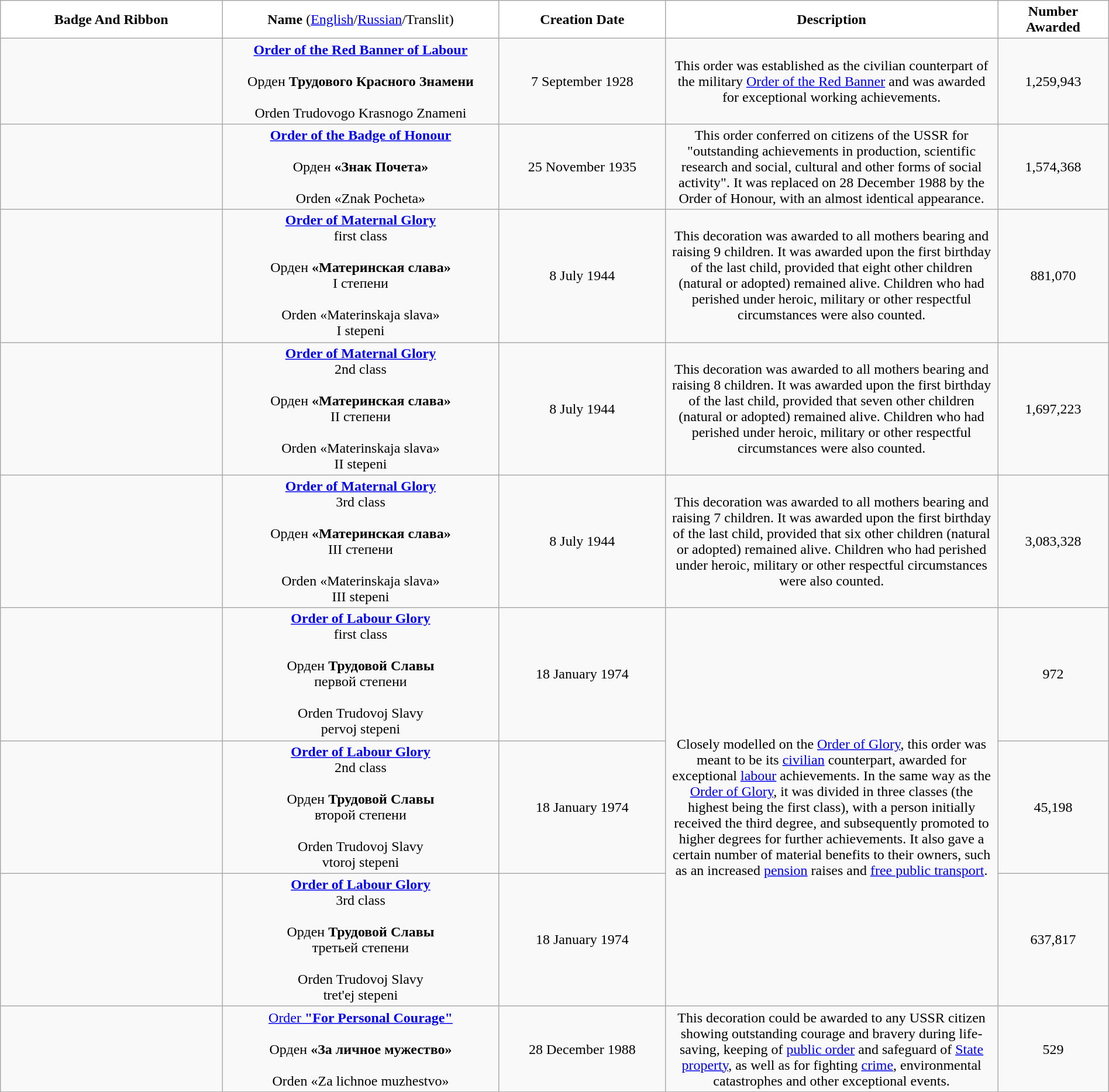<table class="wikitable" width="100%" style="text-align:center;">
<tr>
<td width="20%" bgcolor="#FFFFFF"><strong>Badge And Ribbon</strong></td>
<td width="25%" bgcolor="#FFFFFF"><strong>Name</strong> (<a href='#'>English</a>/<a href='#'>Russian</a>/Translit)</td>
<td width="15%" bgcolor="#FFFFFF"><strong>Creation Date</strong></td>
<td width="30%" bgcolor="#FFFFFF"><strong>Description</strong></td>
<td width="10%" bgcolor="#FFFFFF"><strong>Number Awarded</strong></td>
</tr>
<tr>
<td><br><br><br></td>
<td><strong><a href='#'>Order of the Red Banner of Labour</a></strong><br><br>Орден <strong>Трудового Красного Знамени</strong><br><br>Orden Trudovogo Krasnogo Znameni</td>
<td>7 September 1928</td>
<td>This order was established as the civilian counterpart of the military <a href='#'>Order of the Red Banner</a> and was awarded for exceptional working achievements.</td>
<td>1,259,943</td>
</tr>
<tr>
<td><br><br></td>
<td><strong><a href='#'>Order of the Badge of Honour</a></strong><br><br>Орден <strong>«Знак Почета»</strong><br><br>Orden «Znak Pocheta»</td>
<td>25 November 1935</td>
<td>This order conferred on citizens of the USSR for "outstanding achievements in production, scientific research and social, cultural and other forms of social activity". It was replaced on 28 December 1988 by the Order of Honour, with an almost identical appearance.</td>
<td>1,574,368</td>
</tr>
<tr>
<td></td>
<td><strong><a href='#'>Order of Maternal Glory</a></strong><br>first class<br><br>Орден <strong>«Материнская слава»</strong><br>I степени<br><br>Orden «Materinskaja slava»<br>I stepeni</td>
<td>8 July 1944</td>
<td>This decoration was awarded to all mothers bearing and raising 9 children. It was awarded upon the first birthday of the last child, provided that eight other children (natural or adopted) remained alive. Children who had perished under heroic, military or other respectful circumstances were also counted.</td>
<td>881,070</td>
</tr>
<tr>
<td></td>
<td><strong><a href='#'>Order of Maternal Glory</a></strong><br>2nd class<br><br>Орден <strong>«Материнская слава»</strong><br>II степени<br><br>Orden «Materinskaja slava»<br>II stepeni</td>
<td>8 July 1944</td>
<td>This decoration was awarded to all mothers bearing and raising 8 children. It was awarded upon the first birthday of the last child, provided that seven other children (natural or adopted) remained alive. Children who had perished under heroic, military or other respectful circumstances were also counted.</td>
<td>1,697,223</td>
</tr>
<tr>
<td></td>
<td><strong><a href='#'>Order of Maternal Glory</a></strong><br>3rd class<br><br>Орден <strong>«Материнская слава»</strong><br>III степени<br><br>Orden «Materinskaja slava»<br>III stepeni</td>
<td>8 July 1944</td>
<td>This decoration was awarded to all mothers bearing and raising 7 children. It was awarded upon the first birthday of the last child, provided that six other children (natural or adopted) remained alive. Children who had perished under heroic, military or other respectful circumstances were also counted.</td>
<td>3,083,328</td>
</tr>
<tr>
<td><br></td>
<td><strong><a href='#'>Order of Labour Glory</a></strong><br>first class<br><br>Орден <strong>Трудовой Славы</strong><br>первой степени<br><br>Orden Trudovoj Slavy<br>pervoj stepeni</td>
<td>18 January 1974</td>
<td rowspan="3">Closely modelled on the <a href='#'>Order of Glory</a>, this order was meant to be its <a href='#'>civilian</a> counterpart, awarded for exceptional <a href='#'>labour</a> achievements. In the same way as the <a href='#'>Order of Glory</a>, it was divided in three classes (the highest being the first class), with a person initially received the third degree, and subsequently promoted to higher degrees for further achievements. It also gave a certain number of material benefits to their owners, such as an increased <a href='#'>pension</a> raises and <a href='#'>free public transport</a>.</td>
<td>972</td>
</tr>
<tr>
<td><br></td>
<td><strong><a href='#'>Order of Labour Glory</a></strong><br>2nd class<br><br>Орден <strong>Трудовой Славы</strong><br>второй степени<br><br>Orden Trudovoj Slavy<br>vtoroj stepeni</td>
<td>18 January 1974</td>
<td>45,198</td>
</tr>
<tr>
<td><br><br></td>
<td><strong><a href='#'>Order of Labour Glory</a></strong><br>3rd class<br><br>Орден <strong>Трудовой Славы</strong><br>третьей степени<br><br>Orden Trudovoj Slavy<br>tret'ej stepeni</td>
<td>18 January 1974</td>
<td>637,817</td>
</tr>
<tr>
<td><br></td>
<td><a href='#'>Order <strong>"For Personal Courage"</strong></a><br><br>Орден <strong>«За личное мужество»</strong><br><br>Orden «Za lichnoe muzhestvo»</td>
<td>28 December 1988</td>
<td>This decoration could be awarded to any USSR citizen showing outstanding courage and bravery during life-saving, keeping of <a href='#'>public order</a> and safeguard of <a href='#'>State</a> <a href='#'>property</a>, as well as for fighting <a href='#'>crime</a>, environmental catastrophes and other exceptional events.</td>
<td>529</td>
</tr>
</table>
